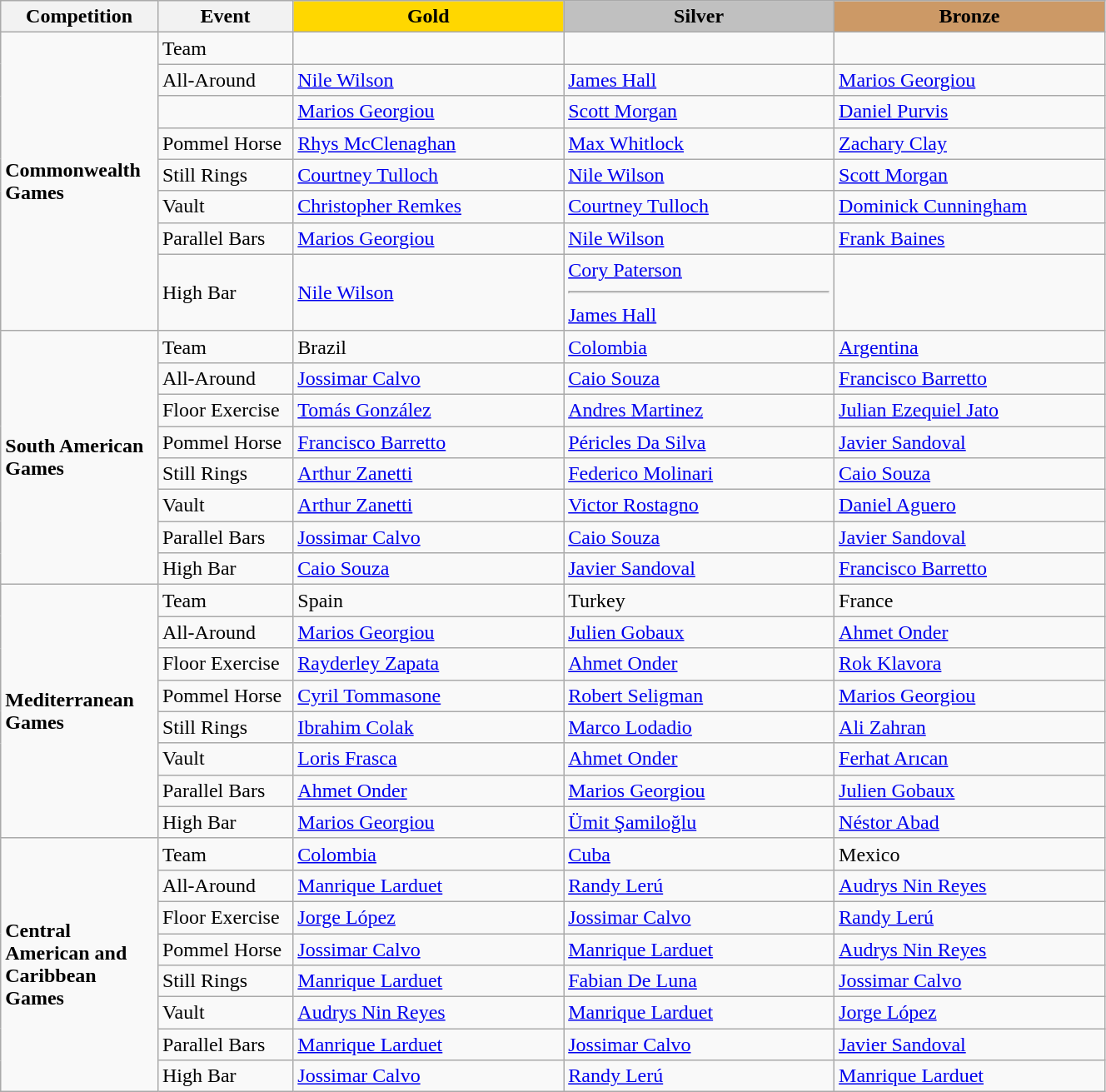<table style="width:70%;" class="wikitable">
<tr>
<th style="text-align:center; width:5%;">Competition</th>
<th style="text-align:center; width:10%;">Event</th>
<td style="text-align:center; width:20%; background:gold;"><strong>Gold</strong></td>
<td style="text-align:center; width:20%; background:silver;"><strong>Silver</strong></td>
<td style="text-align:center; width:20%; background:#c96;"><strong>Bronze</strong></td>
</tr>
<tr>
<td rowspan="8"><strong>Commonwealth Games</strong></td>
<td>Team</td>
<td></td>
<td></td>
<td></td>
</tr>
<tr>
<td>All-Around</td>
<td> <a href='#'>Nile Wilson</a></td>
<td> <a href='#'>James Hall</a></td>
<td> <a href='#'>Marios Georgiou</a></td>
</tr>
<tr>
<td></td>
<td> <a href='#'>Marios Georgiou</a></td>
<td> <a href='#'>Scott Morgan</a></td>
<td> <a href='#'>Daniel Purvis</a></td>
</tr>
<tr>
<td>Pommel Horse</td>
<td> <a href='#'>Rhys McClenaghan</a></td>
<td> <a href='#'>Max Whitlock</a></td>
<td> <a href='#'>Zachary Clay</a></td>
</tr>
<tr>
<td>Still Rings</td>
<td> <a href='#'>Courtney Tulloch</a></td>
<td> <a href='#'>Nile Wilson</a></td>
<td> <a href='#'>Scott Morgan</a></td>
</tr>
<tr>
<td>Vault</td>
<td> <a href='#'>Christopher Remkes</a></td>
<td> <a href='#'>Courtney Tulloch</a></td>
<td> <a href='#'>Dominick Cunningham</a></td>
</tr>
<tr>
<td>Parallel Bars</td>
<td> <a href='#'>Marios Georgiou</a></td>
<td> <a href='#'>Nile Wilson</a></td>
<td> <a href='#'>Frank Baines</a></td>
</tr>
<tr>
<td>High Bar</td>
<td> <a href='#'>Nile Wilson</a></td>
<td> <a href='#'>Cory Paterson</a><hr> <a href='#'>James Hall</a></td>
<td></td>
</tr>
<tr>
<td rowspan="8"><strong>South American Games</strong></td>
<td>Team</td>
<td> Brazil</td>
<td> <a href='#'>Colombia</a></td>
<td> <a href='#'>Argentina</a></td>
</tr>
<tr>
<td>All-Around</td>
<td> <a href='#'>Jossimar Calvo</a></td>
<td> <a href='#'>Caio Souza</a></td>
<td> <a href='#'>Francisco Barretto</a></td>
</tr>
<tr>
<td>Floor Exercise</td>
<td> <a href='#'>Tomás González</a></td>
<td> <a href='#'>Andres Martinez</a></td>
<td> <a href='#'>Julian Ezequiel Jato</a></td>
</tr>
<tr>
<td>Pommel Horse</td>
<td> <a href='#'>Francisco Barretto</a></td>
<td> <a href='#'>Péricles Da Silva</a></td>
<td> <a href='#'>Javier Sandoval</a></td>
</tr>
<tr>
<td>Still Rings</td>
<td> <a href='#'>Arthur Zanetti</a></td>
<td> <a href='#'>Federico Molinari</a></td>
<td> <a href='#'>Caio Souza</a></td>
</tr>
<tr>
<td>Vault</td>
<td> <a href='#'>Arthur Zanetti</a></td>
<td> <a href='#'>Victor Rostagno</a></td>
<td> <a href='#'>Daniel Aguero</a></td>
</tr>
<tr>
<td>Parallel Bars</td>
<td> <a href='#'>Jossimar Calvo</a></td>
<td> <a href='#'>Caio Souza</a></td>
<td> <a href='#'>Javier Sandoval</a></td>
</tr>
<tr>
<td>High Bar</td>
<td> <a href='#'>Caio Souza</a></td>
<td> <a href='#'>Javier Sandoval</a></td>
<td> <a href='#'>Francisco Barretto</a></td>
</tr>
<tr>
<td rowspan="8"><strong>Mediterranean Games</strong></td>
<td>Team</td>
<td> Spain</td>
<td> Turkey</td>
<td> France</td>
</tr>
<tr>
<td>All-Around</td>
<td> <a href='#'>Marios Georgiou</a></td>
<td> <a href='#'>Julien Gobaux</a></td>
<td> <a href='#'>Ahmet Onder</a></td>
</tr>
<tr>
<td>Floor Exercise</td>
<td> <a href='#'>Rayderley Zapata</a></td>
<td> <a href='#'>Ahmet Onder</a></td>
<td> <a href='#'>Rok Klavora</a></td>
</tr>
<tr>
<td>Pommel Horse</td>
<td> <a href='#'>Cyril Tommasone</a></td>
<td> <a href='#'>Robert Seligman</a></td>
<td> <a href='#'>Marios Georgiou</a></td>
</tr>
<tr>
<td>Still Rings</td>
<td> <a href='#'>Ibrahim Colak</a></td>
<td> <a href='#'>Marco Lodadio</a></td>
<td> <a href='#'>Ali Zahran</a></td>
</tr>
<tr>
<td>Vault</td>
<td> <a href='#'>Loris Frasca</a></td>
<td> <a href='#'>Ahmet Onder</a></td>
<td> <a href='#'>Ferhat Arıcan</a></td>
</tr>
<tr>
<td>Parallel Bars</td>
<td> <a href='#'>Ahmet Onder</a></td>
<td> <a href='#'>Marios Georgiou</a></td>
<td> <a href='#'>Julien Gobaux</a></td>
</tr>
<tr>
<td>High Bar</td>
<td> <a href='#'>Marios Georgiou</a></td>
<td> <a href='#'>Ümit Şamiloğlu</a></td>
<td> <a href='#'>Néstor Abad</a></td>
</tr>
<tr>
<td rowspan="8"><strong>Central American and Caribbean Games</strong></td>
<td>Team</td>
<td> <a href='#'>Colombia</a></td>
<td> <a href='#'>Cuba</a></td>
<td> Mexico</td>
</tr>
<tr>
<td>All-Around</td>
<td> <a href='#'>Manrique Larduet</a></td>
<td> <a href='#'>Randy Lerú</a></td>
<td> <a href='#'>Audrys Nin Reyes</a></td>
</tr>
<tr>
<td>Floor Exercise</td>
<td> <a href='#'>Jorge López</a></td>
<td> <a href='#'>Jossimar Calvo</a></td>
<td> <a href='#'>Randy Lerú</a></td>
</tr>
<tr>
<td>Pommel Horse</td>
<td> <a href='#'>Jossimar Calvo</a></td>
<td> <a href='#'>Manrique Larduet</a></td>
<td> <a href='#'>Audrys Nin Reyes</a></td>
</tr>
<tr>
<td>Still Rings</td>
<td> <a href='#'>Manrique Larduet</a></td>
<td> <a href='#'>Fabian De Luna</a></td>
<td> <a href='#'>Jossimar Calvo</a></td>
</tr>
<tr>
<td>Vault</td>
<td> <a href='#'>Audrys Nin Reyes</a></td>
<td> <a href='#'>Manrique Larduet</a></td>
<td> <a href='#'>Jorge López</a></td>
</tr>
<tr>
<td>Parallel Bars</td>
<td> <a href='#'>Manrique Larduet</a></td>
<td> <a href='#'>Jossimar Calvo</a></td>
<td> <a href='#'>Javier Sandoval</a></td>
</tr>
<tr>
<td>High Bar</td>
<td> <a href='#'>Jossimar Calvo</a></td>
<td> <a href='#'>Randy Lerú</a></td>
<td> <a href='#'>Manrique Larduet</a></td>
</tr>
</table>
